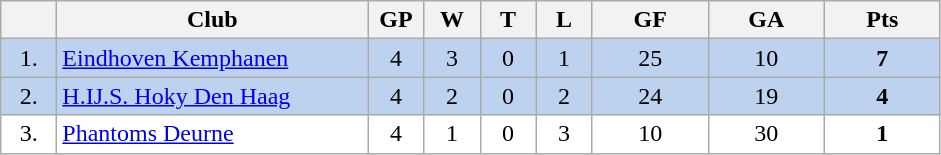<table class="wikitable">
<tr>
<th width="30"></th>
<th width="200">Club</th>
<th width="30">GP</th>
<th width="30">W</th>
<th width="30">T</th>
<th width="30">L</th>
<th width="70">GF</th>
<th width="70">GA</th>
<th width="70">Pts</th>
</tr>
<tr bgcolor="#BCD2EE" align="center">
<td>1.</td>
<td align="left"><a href='#'>Eindhoven Kemphanen</a></td>
<td>4</td>
<td>3</td>
<td>0</td>
<td>1</td>
<td>25</td>
<td>10</td>
<td><strong>7</strong></td>
</tr>
<tr bgcolor="#BCD2EE" align="center">
<td>2.</td>
<td align="left"><a href='#'>H.IJ.S. Hoky Den Haag</a></td>
<td>4</td>
<td>2</td>
<td>0</td>
<td>2</td>
<td>24</td>
<td>19</td>
<td><strong>4</strong></td>
</tr>
<tr bgcolor="#FFFFFF" align="center">
<td>3.</td>
<td align="left"><a href='#'>Phantoms Deurne</a></td>
<td>4</td>
<td>1</td>
<td>0</td>
<td>3</td>
<td>10</td>
<td>30</td>
<td><strong>1</strong></td>
</tr>
</table>
